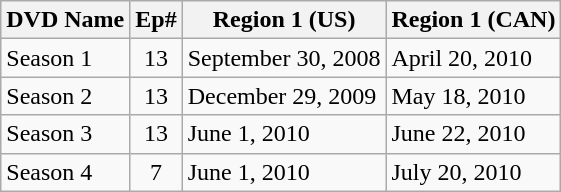<table class="wikitable">
<tr>
<th>DVD Name</th>
<th>Ep#</th>
<th>Region 1 (US)</th>
<th>Region 1 (CAN)</th>
</tr>
<tr>
<td>Season 1</td>
<td align="center">13</td>
<td>September 30, 2008</td>
<td>April 20, 2010</td>
</tr>
<tr>
<td>Season 2</td>
<td align="center">13</td>
<td>December 29, 2009</td>
<td>May 18, 2010</td>
</tr>
<tr>
<td>Season 3</td>
<td align="center">13</td>
<td>June 1, 2010</td>
<td>June 22, 2010</td>
</tr>
<tr>
<td>Season 4</td>
<td align="center">7</td>
<td>June 1, 2010</td>
<td>July 20, 2010</td>
</tr>
</table>
